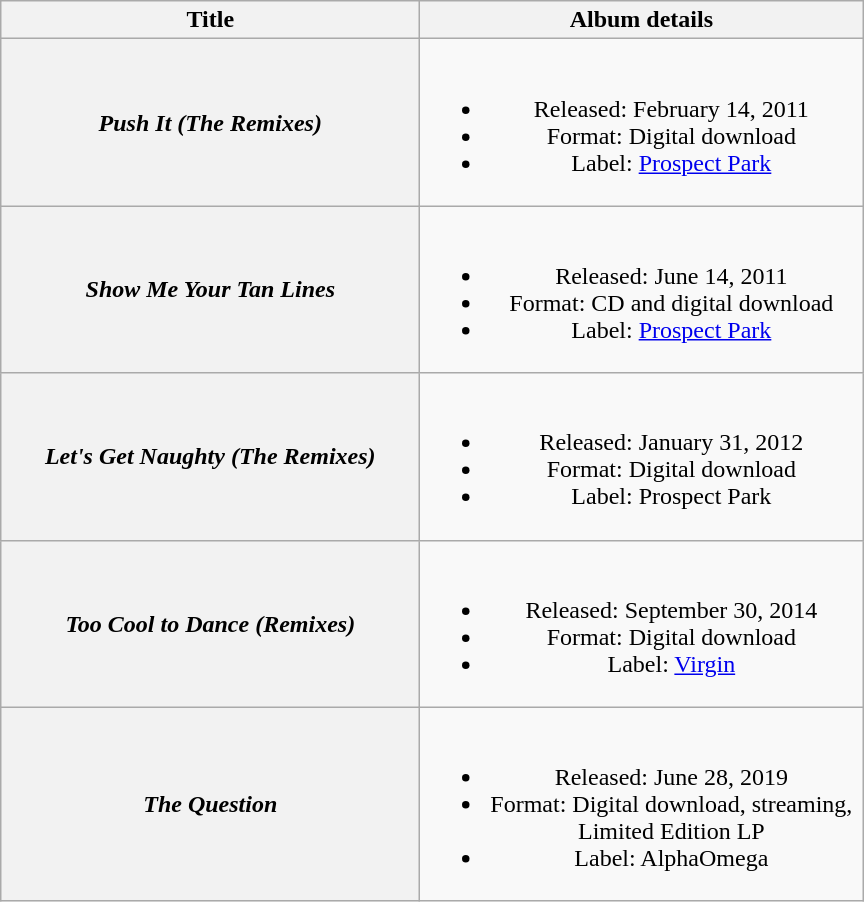<table class="wikitable plainrowheaders" style="text-align:center;">
<tr>
<th scope="col" style="width:17em;">Title</th>
<th scope="col" style="width:18em;">Album details</th>
</tr>
<tr>
<th scope="row"><em>Push It (The Remixes)</em></th>
<td><br><ul><li>Released: February 14, 2011</li><li>Format: Digital download</li><li>Label: <a href='#'>Prospect Park</a></li></ul></td>
</tr>
<tr>
<th scope="row"><em>Show Me Your Tan Lines</em></th>
<td><br><ul><li>Released: June 14, 2011</li><li>Format: CD and digital download</li><li>Label: <a href='#'>Prospect Park</a></li></ul></td>
</tr>
<tr>
<th scope="row"><em>Let's Get Naughty (The Remixes)</em></th>
<td><br><ul><li>Released: January 31, 2012</li><li>Format: Digital download</li><li>Label: Prospect Park</li></ul></td>
</tr>
<tr>
<th scope="row"><em>Too Cool to Dance (Remixes)</em></th>
<td><br><ul><li>Released: September 30, 2014</li><li>Format: Digital download</li><li>Label: <a href='#'>Virgin</a></li></ul></td>
</tr>
<tr>
<th scope="row"><em>The Question</em></th>
<td><br><ul><li>Released: June 28, 2019</li><li>Format: Digital download, streaming, Limited Edition LP</li><li>Label: AlphaOmega</li></ul></td>
</tr>
</table>
